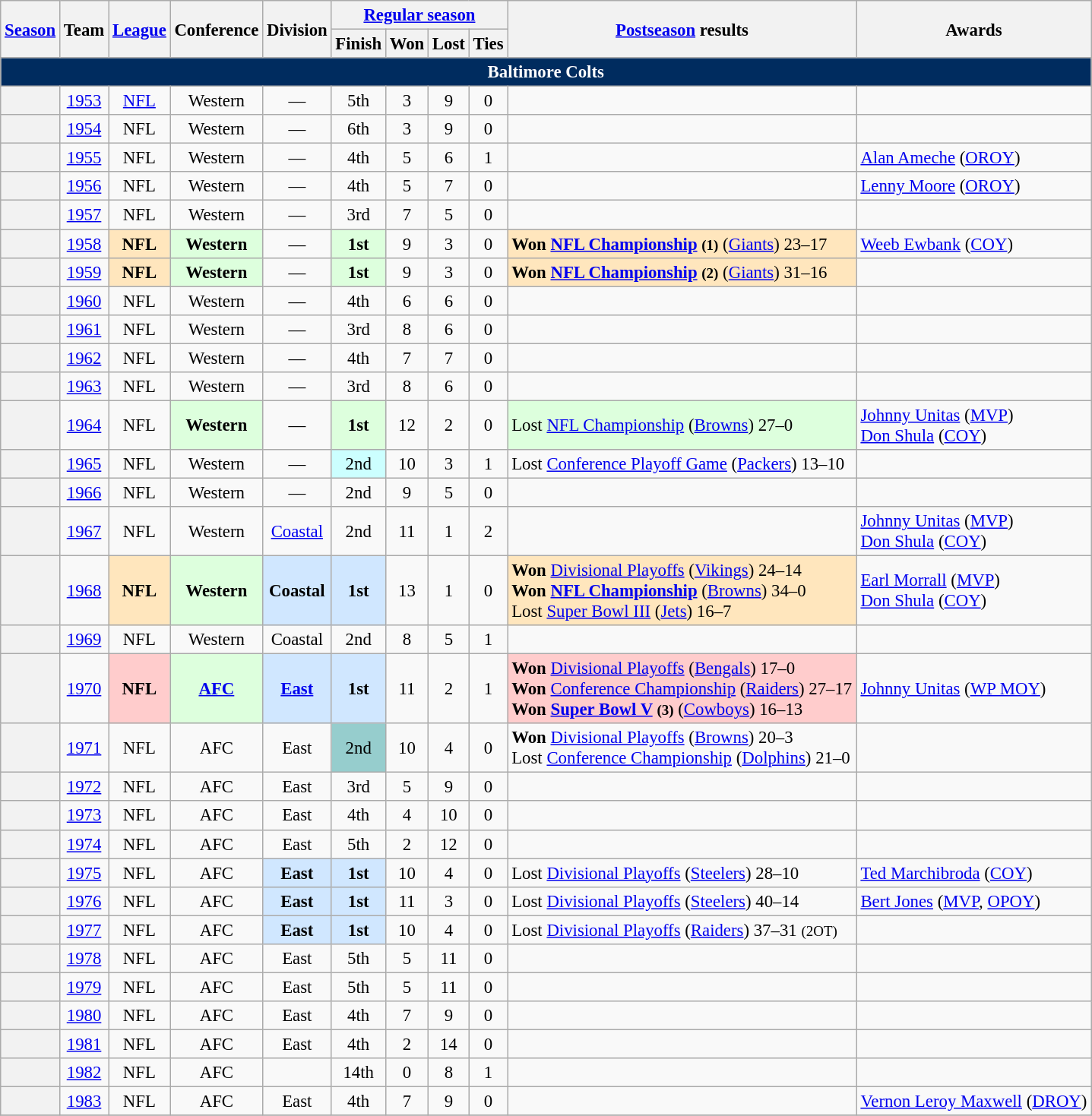<table class="wikitable" style="font-size: 95%">
<tr>
<th rowspan="2"><a href='#'>Season</a></th>
<th rowspan="2">Team</th>
<th rowspan="2"><a href='#'>League</a></th>
<th rowspan="2">Conference</th>
<th rowspan="2">Division</th>
<th colspan="4"><a href='#'>Regular season</a></th>
<th rowspan="2" style="width:32%;"><a href='#'>Postseason</a> results</th>
<th rowspan="2">Awards</th>
</tr>
<tr>
<th>Finish</th>
<th>Won</th>
<th>Lost</th>
<th>Ties</th>
</tr>
<tr>
<td align="center" colspan="11" style="background:#002C5F; color:white"><strong>Baltimore Colts</strong></td>
</tr>
<tr>
<th align="center"></th>
<td align="center"><a href='#'>1953</a></td>
<td align="center"><a href='#'>NFL</a></td>
<td align="center">Western</td>
<td align="center">—</td>
<td align="center">5th</td>
<td align="center">3</td>
<td align="center">9</td>
<td align="center">0</td>
<td></td>
<td></td>
</tr>
<tr>
<th align="center"></th>
<td align="center"><a href='#'>1954</a></td>
<td align="center">NFL</td>
<td align="center">Western</td>
<td align="center">—</td>
<td align="center">6th</td>
<td align="center">3</td>
<td align="center">9</td>
<td align="center">0</td>
<td></td>
<td></td>
</tr>
<tr>
<th align="center"></th>
<td align="center"><a href='#'>1955</a></td>
<td align="center">NFL</td>
<td align="center">Western</td>
<td align="center">—</td>
<td align="center">4th</td>
<td align="center">5</td>
<td align="center">6</td>
<td align="center">1</td>
<td></td>
<td><a href='#'>Alan Ameche</a> (<a href='#'>OROY</a>)</td>
</tr>
<tr>
<th align="center"></th>
<td align="center"><a href='#'>1956</a></td>
<td align="center">NFL</td>
<td align="center">Western</td>
<td align="center">—</td>
<td align="center">4th</td>
<td align="center">5</td>
<td align="center">7</td>
<td align="center">0</td>
<td></td>
<td><a href='#'>Lenny Moore</a> (<a href='#'>OROY</a>)</td>
</tr>
<tr>
<th align="center"></th>
<td align="center"><a href='#'>1957</a></td>
<td align="center">NFL</td>
<td align="center">Western</td>
<td align="center">—</td>
<td align="center">3rd</td>
<td align="center">7</td>
<td align="center">5</td>
<td align="center">0</td>
<td></td>
<td></td>
</tr>
<tr>
<th align="center"></th>
<td align="center"><a href='#'>1958</a></td>
<td align="center" style="background: #FFE6BD;"><strong>NFL</strong></td>
<td align="center" style="background: #ddffdd;"><strong>Western</strong></td>
<td align="center">—</td>
<td align="center" style="background: #ddffdd;"><strong>1st</strong></td>
<td align="center">9</td>
<td align="center">3</td>
<td align="center">0</td>
<td style="background: #FFE6BD;"><strong>Won <a href='#'>NFL Championship</a> <small>(1)</small></strong> (<a href='#'>Giants</a>) 23–17</td>
<td><a href='#'>Weeb Ewbank</a> (<a href='#'>COY</a>)</td>
</tr>
<tr>
<th align="center"></th>
<td align="center"><a href='#'>1959</a></td>
<td align="center" style="background: #FFE6BD;"><strong>NFL</strong></td>
<td align="center" style="background: #ddffdd;"><strong>Western</strong></td>
<td align="center">—</td>
<td align="center" style="background: #ddffdd;"><strong>1st</strong></td>
<td align="center">9</td>
<td align="center">3</td>
<td align="center">0</td>
<td style="background: #FFE6BD;"><strong>Won <a href='#'>NFL Championship</a> <small>(2)</small></strong> (<a href='#'>Giants</a>) 31–16</td>
<td></td>
</tr>
<tr>
<th align="center"></th>
<td align="center"><a href='#'>1960</a></td>
<td align="center">NFL</td>
<td align="center">Western</td>
<td align="center">—</td>
<td align="center">4th</td>
<td align="center">6</td>
<td align="center">6</td>
<td align="center">0</td>
<td></td>
<td></td>
</tr>
<tr>
<th align="center"></th>
<td align="center"><a href='#'>1961</a></td>
<td align="center">NFL</td>
<td align="center">Western</td>
<td align="center">—</td>
<td align="center">3rd</td>
<td align="center">8</td>
<td align="center">6</td>
<td align="center">0</td>
<td></td>
<td></td>
</tr>
<tr>
<th align="center"></th>
<td align="center"><a href='#'>1962</a></td>
<td align="center">NFL</td>
<td align="center">Western</td>
<td align="center">—</td>
<td align="center">4th</td>
<td align="center">7</td>
<td align="center">7</td>
<td align="center">0</td>
<td></td>
<td></td>
</tr>
<tr>
<th align="center"></th>
<td align="center"><a href='#'>1963</a></td>
<td align="center">NFL</td>
<td align="center">Western</td>
<td align="center">—</td>
<td align="center">3rd</td>
<td align="center">8</td>
<td align="center">6</td>
<td align="center">0</td>
<td></td>
<td></td>
</tr>
<tr>
<th align="center"></th>
<td align="center"><a href='#'>1964</a></td>
<td align="center">NFL</td>
<td align="center" style="background: #ddffdd;"><strong>Western</strong></td>
<td align="center">—</td>
<td align="center" style="background: #ddffdd;"><strong>1st</strong></td>
<td align="center">12</td>
<td align="center">2</td>
<td align="center">0</td>
<td bgcolor="#ddffdd">Lost <a href='#'>NFL Championship</a> (<a href='#'>Browns</a>) 27–0</td>
<td><a href='#'>Johnny Unitas</a> (<a href='#'>MVP</a>)<br><a href='#'>Don Shula</a> (<a href='#'>COY</a>)</td>
</tr>
<tr>
<th align="center"></th>
<td align="center"><a href='#'>1965</a></td>
<td align="center">NFL</td>
<td align="center">Western</td>
<td align="center">—</td>
<td align="center" bgcolor="#CCFFFF">2nd</td>
<td align="center">10</td>
<td align="center">3</td>
<td align="center">1</td>
<td>Lost <a href='#'>Conference Playoff Game</a> (<a href='#'>Packers</a>) 13–10</td>
<td></td>
</tr>
<tr>
<th align="center"></th>
<td align="center"><a href='#'>1966</a></td>
<td align="center">NFL</td>
<td align="center">Western</td>
<td align="center">—</td>
<td align="center">2nd</td>
<td align="center">9</td>
<td align="center">5</td>
<td align="center">0</td>
<td></td>
<td></td>
</tr>
<tr>
<th align="center"></th>
<td align="center"><a href='#'>1967</a></td>
<td align="center">NFL</td>
<td align="center">Western</td>
<td align="center"><a href='#'>Coastal</a></td>
<td align="center">2nd</td>
<td align="center">11</td>
<td align="center">1</td>
<td align="center">2</td>
<td></td>
<td><a href='#'>Johnny Unitas</a> (<a href='#'>MVP</a>)<br><a href='#'>Don Shula</a> (<a href='#'>COY</a>)</td>
</tr>
<tr>
<th align="center"></th>
<td align="center"><a href='#'>1968</a></td>
<td align="center" style="background: #FFE6BD;"><strong>NFL</strong></td>
<td align="center" style="background: #ddffdd;"><strong>Western</strong></td>
<td align="center" style="background: #D0E7FF;"><strong>Coastal</strong></td>
<td align="center" style="background: #D0E7FF;"><strong>1st</strong></td>
<td align="center">13</td>
<td align="center">1</td>
<td align="center">0</td>
<td style="background: #FFE6BD;"><strong>Won</strong> <a href='#'>Divisional Playoffs</a> (<a href='#'>Vikings</a>) 24–14<br><strong>Won <a href='#'>NFL Championship</a></strong> (<a href='#'>Browns</a>) 34–0<br>Lost <a href='#'>Super Bowl III</a> (<a href='#'>Jets</a>) 16–7</td>
<td><a href='#'>Earl Morrall</a> (<a href='#'>MVP</a>)<br><a href='#'>Don Shula</a> (<a href='#'>COY</a>)</td>
</tr>
<tr>
<th align="center"></th>
<td align="center"><a href='#'>1969</a></td>
<td align="center">NFL</td>
<td align="center">Western</td>
<td align="center">Coastal</td>
<td align="center">2nd</td>
<td align="center">8</td>
<td align="center">5</td>
<td align="center">1</td>
<td></td>
<td></td>
</tr>
<tr>
<th align="center"></th>
<td align="center"><a href='#'>1970</a></td>
<td align="center" style="background: #FFCCCC;"><strong>NFL</strong></td>
<td align="center" style="background: #ddffdd;"><strong><a href='#'>AFC</a></strong></td>
<td align="center" style="background: #D0E7FF;"><strong><a href='#'>East</a></strong></td>
<td align="center" style="background: #D0E7FF;"><strong>1st</strong></td>
<td align="center">11</td>
<td align="center">2</td>
<td align="center">1</td>
<td style="background: #FFCCCC;"><strong>Won</strong> <a href='#'>Divisional Playoffs</a> (<a href='#'>Bengals</a>) 17–0<br><strong>Won</strong> <a href='#'>Conference Championship</a> (<a href='#'>Raiders</a>) 27–17<br><strong>Won <a href='#'>Super Bowl V</a> <small>(3)</small></strong> (<a href='#'>Cowboys</a>) 16–13</td>
<td><a href='#'>Johnny Unitas</a> (<a href='#'>WP MOY</a>)</td>
</tr>
<tr>
<th align="center"></th>
<td align="center"><a href='#'>1971</a></td>
<td align="center">NFL</td>
<td align="center">AFC</td>
<td align="center">East</td>
<td align="center" bgcolor="#96CDCD">2nd</td>
<td align="center">10</td>
<td align="center">4</td>
<td align="center">0</td>
<td><strong>Won</strong> <a href='#'>Divisional Playoffs</a> (<a href='#'>Browns</a>) 20–3<br>Lost <a href='#'>Conference Championship</a> (<a href='#'>Dolphins</a>) 21–0</td>
<td></td>
</tr>
<tr>
<th align="center"></th>
<td align="center"><a href='#'>1972</a></td>
<td align="center">NFL</td>
<td align="center">AFC</td>
<td align="center">East</td>
<td align="center">3rd</td>
<td align="center">5</td>
<td align="center">9</td>
<td align="center">0</td>
<td></td>
<td></td>
</tr>
<tr>
<th align="center"></th>
<td align="center"><a href='#'>1973</a></td>
<td align="center">NFL</td>
<td align="center">AFC</td>
<td align="center">East</td>
<td align="center">4th</td>
<td align="center">4</td>
<td align="center">10</td>
<td align="center">0</td>
<td></td>
<td></td>
</tr>
<tr>
<th align="center"></th>
<td align="center"><a href='#'>1974</a></td>
<td align="center">NFL</td>
<td align="center">AFC</td>
<td align="center">East</td>
<td align="center">5th</td>
<td align="center">2</td>
<td align="center">12</td>
<td align="center">0</td>
<td></td>
<td></td>
</tr>
<tr>
<th align="center"></th>
<td align="center"><a href='#'>1975</a></td>
<td align="center">NFL</td>
<td align="center">AFC</td>
<td align="center" style="background: #D0E7FF;"><strong>East</strong></td>
<td align="center" style="background: #D0E7FF;"><strong>1st</strong></td>
<td align="center">10</td>
<td align="center">4</td>
<td align="center">0</td>
<td>Lost <a href='#'>Divisional Playoffs</a> (<a href='#'>Steelers</a>) 28–10</td>
<td><a href='#'>Ted Marchibroda</a> (<a href='#'>COY</a>)</td>
</tr>
<tr>
<th align="center"></th>
<td align="center"><a href='#'>1976</a></td>
<td align="center">NFL</td>
<td align="center">AFC</td>
<td align="center" style="background: #D0E7FF;"><strong>East</strong></td>
<td align="center" style="background: #D0E7FF;"><strong>1st</strong></td>
<td align="center">11</td>
<td align="center">3</td>
<td align="center">0</td>
<td>Lost <a href='#'>Divisional Playoffs</a> (<a href='#'>Steelers</a>) 40–14</td>
<td><a href='#'>Bert Jones</a> (<a href='#'>MVP</a>, <a href='#'>OPOY</a>)</td>
</tr>
<tr>
<th align="center"></th>
<td align="center"><a href='#'>1977</a></td>
<td align="center">NFL</td>
<td align="center">AFC</td>
<td align="center" style="background: #D0E7FF;"><strong>East</strong></td>
<td align="center" style="background: #D0E7FF;"><strong>1st</strong></td>
<td align="center">10</td>
<td align="center">4</td>
<td align="center">0</td>
<td>Lost <a href='#'>Divisional Playoffs</a> (<a href='#'>Raiders</a>) 37–31 <small>(2OT)</small></td>
<td></td>
</tr>
<tr>
<th align="center"></th>
<td align="center"><a href='#'>1978</a></td>
<td align="center">NFL</td>
<td align="center">AFC</td>
<td align="center">East</td>
<td align="center">5th</td>
<td align="center">5</td>
<td align="center">11</td>
<td align="center">0</td>
<td></td>
<td></td>
</tr>
<tr>
<th align="center"></th>
<td align="center"><a href='#'>1979</a></td>
<td align="center">NFL</td>
<td align="center">AFC</td>
<td align="center">East</td>
<td align="center">5th</td>
<td align="center">5</td>
<td align="center">11</td>
<td align="center">0</td>
<td></td>
<td></td>
</tr>
<tr>
<th align="center"></th>
<td align="center"><a href='#'>1980</a></td>
<td align="center">NFL</td>
<td align="center">AFC</td>
<td align="center">East</td>
<td align="center">4th</td>
<td align="center">7</td>
<td align="center">9</td>
<td align="center">0</td>
<td></td>
<td></td>
</tr>
<tr>
<th align="center"></th>
<td align="center"><a href='#'>1981</a></td>
<td align="center">NFL</td>
<td align="center">AFC</td>
<td align="center">East</td>
<td align="center">4th</td>
<td align="center">2</td>
<td align="center">14</td>
<td align="center">0</td>
<td></td>
<td></td>
</tr>
<tr>
<th align="center"></th>
<td align="center"><a href='#'>1982</a></td>
<td align="center">NFL</td>
<td align="center">AFC</td>
<td align="center"></td>
<td align="center">14th</td>
<td align="center">0</td>
<td align="center">8</td>
<td align="center">1</td>
<td></td>
<td></td>
</tr>
<tr>
<th align="center"></th>
<td align="center"><a href='#'>1983</a></td>
<td align="center">NFL</td>
<td align="center">AFC</td>
<td align="center">East</td>
<td align="center">4th</td>
<td align="center">7</td>
<td align="center">9</td>
<td align="center">0</td>
<td></td>
<td><a href='#'>Vernon Leroy Maxwell</a> (<a href='#'>DROY</a>)</td>
</tr>
<tr>
</tr>
</table>
